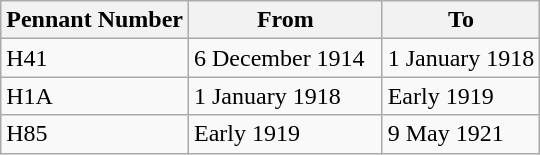<table class="wikitable" style="text-align:left">
<tr>
<th>Pennant Number</th>
<th>From</th>
<th>To</th>
</tr>
<tr>
<td>H41</td>
<td>6 December 1914  </td>
<td>1 January 1918</td>
</tr>
<tr>
<td>H1A</td>
<td>1 January 1918</td>
<td>Early 1919</td>
</tr>
<tr>
<td>H85</td>
<td>Early 1919</td>
<td>9 May 1921</td>
</tr>
</table>
